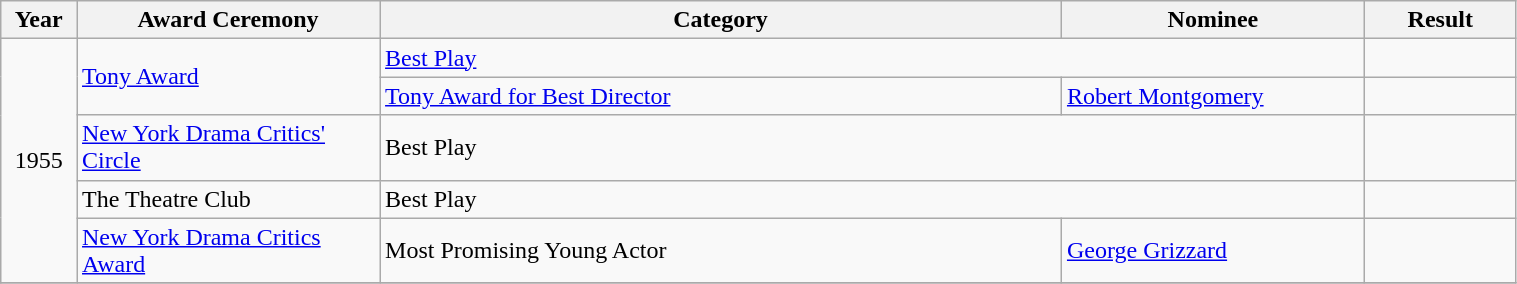<table class="wikitable" width="80%">
<tr>
<th width="5%">Year</th>
<th width="20%">Award Ceremony</th>
<th width="45%">Category</th>
<th width="20%">Nominee</th>
<th width="10%">Result</th>
</tr>
<tr>
<td rowspan="5" align="center">1955</td>
<td rowspan="2"><a href='#'>Tony Award</a></td>
<td colspan="2"><a href='#'>Best Play</a></td>
<td></td>
</tr>
<tr>
<td><a href='#'>Tony Award for Best Director</a></td>
<td><a href='#'>Robert Montgomery</a></td>
<td></td>
</tr>
<tr>
<td><a href='#'>New York Drama Critics' Circle</a></td>
<td colspan="2">Best Play</td>
<td></td>
</tr>
<tr>
<td>The Theatre Club</td>
<td colspan="2">Best Play</td>
<td></td>
</tr>
<tr>
<td><a href='#'>New York Drama Critics Award</a></td>
<td>Most Promising Young Actor</td>
<td><a href='#'>George Grizzard</a></td>
<td></td>
</tr>
<tr>
</tr>
</table>
